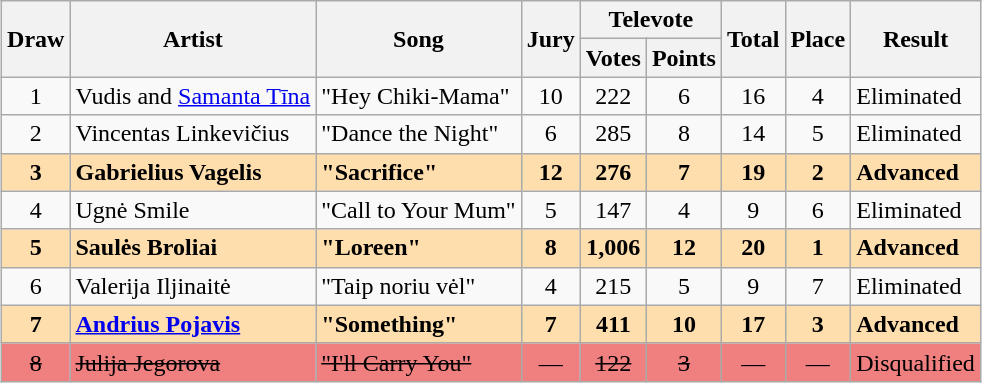<table class="sortable wikitable" style="margin: 1em auto 1em auto; text-align:center;">
<tr>
<th rowspan="2">Draw</th>
<th rowspan="2">Artist</th>
<th rowspan="2">Song</th>
<th rowspan="2">Jury</th>
<th colspan="2">Televote</th>
<th rowspan="2">Total</th>
<th rowspan="2">Place</th>
<th rowspan="2">Result</th>
</tr>
<tr>
<th>Votes</th>
<th>Points</th>
</tr>
<tr>
<td>1</td>
<td align="left">Vudis and <a href='#'>Samanta Tīna</a></td>
<td align="left">"Hey Chiki-Mama"</td>
<td>10</td>
<td>222</td>
<td>6</td>
<td>16</td>
<td>4</td>
<td align="left">Eliminated</td>
</tr>
<tr>
<td>2</td>
<td align="left">Vincentas Linkevičius</td>
<td align="left">"Dance the Night"</td>
<td>6</td>
<td>285</td>
<td>8</td>
<td>14</td>
<td>5</td>
<td align="left">Eliminated</td>
</tr>
<tr style="font-weight:bold; background:navajowhite;">
<td>3</td>
<td align="left">Gabrielius Vagelis</td>
<td align="left">"Sacrifice"</td>
<td>12</td>
<td>276</td>
<td>7</td>
<td>19</td>
<td>2</td>
<td align="left">Advanced</td>
</tr>
<tr>
<td>4</td>
<td align="left">Ugnė Smile</td>
<td align="left">"Call to Your Mum"</td>
<td>5</td>
<td>147</td>
<td>4</td>
<td>9</td>
<td>6</td>
<td align="left">Eliminated</td>
</tr>
<tr style="font-weight:bold; background:navajowhite;">
<td>5</td>
<td align="left">Saulės Broliai</td>
<td align="left">"Loreen"</td>
<td>8</td>
<td>1,006</td>
<td>12</td>
<td>20</td>
<td>1</td>
<td align="left">Advanced</td>
</tr>
<tr>
<td>6</td>
<td align="left">Valerija Iljinaitė</td>
<td align="left">"Taip noriu vėl"</td>
<td>4</td>
<td>215</td>
<td>5</td>
<td>9</td>
<td>7</td>
<td align="left">Eliminated</td>
</tr>
<tr style="font-weight:bold; background:navajowhite;">
<td>7</td>
<td align="left"><a href='#'>Andrius Pojavis</a></td>
<td align="left">"Something"</td>
<td>7</td>
<td>411</td>
<td>10</td>
<td>17</td>
<td>3</td>
<td align="left">Advanced</td>
</tr>
<tr bgcolor="#F08080">
<td><s>8</s></td>
<td align="left"><s>Julija Jegorova</s></td>
<td align="left"><s>"I'll Carry You"</s></td>
<td data-sort-value="0">—</td>
<td><s>122</s></td>
<td><s>3</s></td>
<td data-sort-value="0">—</td>
<td data-sort-value="8">—</td>
<td align="left">Disqualified</td>
</tr>
</table>
